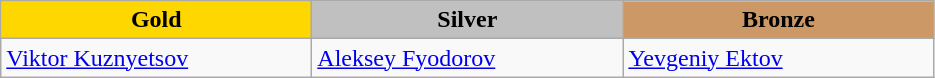<table class="wikitable" style="text-align:left">
<tr align="center">
<td width=200 bgcolor=gold><strong>Gold</strong></td>
<td width=200 bgcolor=silver><strong>Silver</strong></td>
<td width=200 bgcolor=CC9966><strong>Bronze</strong></td>
</tr>
<tr>
<td><a href='#'>Viktor Kuznyetsov</a><br><em></em></td>
<td><a href='#'>Aleksey Fyodorov</a><br><em></em></td>
<td><a href='#'>Yevgeniy Ektov</a><br><em></em></td>
</tr>
</table>
